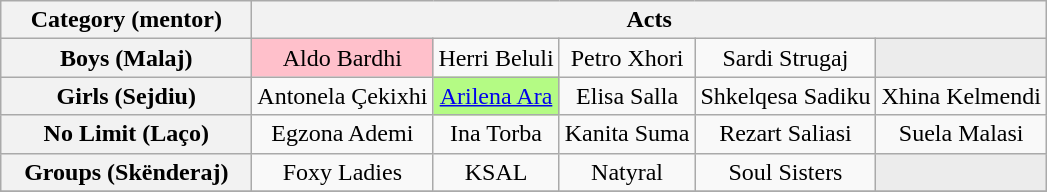<table class="wikitable" style="text-align:center">
<tr>
<th scope="col" style="width:160px;">Category (mentor)</th>
<th scope="col" colspan="5" style="width:500px;">Acts</th>
</tr>
<tr>
<th scope="row">Boys (Malaj)</th>
<td style="background:pink;">Aldo Bardhi</td>
<td>Herri Beluli</td>
<td>Petro Xhori</td>
<td>Sardi Strugaj</td>
<td bgcolor="ececec"></td>
</tr>
<tr>
<th scope="row">Girls (Sejdiu)</th>
<td>Antonela Çekixhi</td>
<td style="background:#B4FB84;"><a href='#'>Arilena Ara</a></td>
<td>Elisa Salla</td>
<td>Shkelqesa Sadiku</td>
<td>Xhina Kelmendi</td>
</tr>
<tr>
<th scope="row">No Limit (Laço)</th>
<td>Egzona Ademi</td>
<td>Ina Torba</td>
<td>Kanita Suma</td>
<td>Rezart Saliasi</td>
<td>Suela Malasi</td>
</tr>
<tr>
<th scope="row">Groups (Skënderaj)</th>
<td>Foxy Ladies</td>
<td>KSAL</td>
<td>Natyral</td>
<td>Soul Sisters</td>
<td bgcolor="ececec"></td>
</tr>
<tr>
</tr>
</table>
